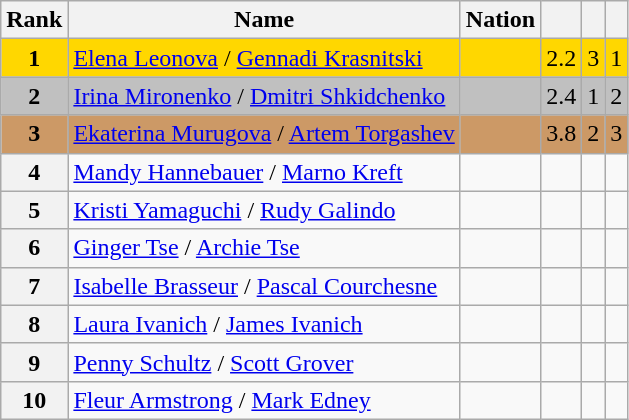<table class="wikitable sortable">
<tr>
<th>Rank</th>
<th>Name</th>
<th>Nation</th>
<th></th>
<th></th>
<th></th>
</tr>
<tr bgcolor=gold>
<td align=center><strong>1</strong></td>
<td><a href='#'>Elena Leonova</a> / <a href='#'>Gennadi Krasnitski</a></td>
<td></td>
<td>2.2</td>
<td>3</td>
<td>1</td>
</tr>
<tr bgcolor=silver>
<td align=center><strong>2</strong></td>
<td><a href='#'>Irina Mironenko</a> / <a href='#'>Dmitri Shkidchenko</a></td>
<td></td>
<td>2.4</td>
<td>1</td>
<td>2</td>
</tr>
<tr bgcolor=cc9966>
<td align=center><strong>3</strong></td>
<td><a href='#'>Ekaterina Murugova</a> / <a href='#'>Artem Torgashev</a></td>
<td></td>
<td>3.8</td>
<td>2</td>
<td>3</td>
</tr>
<tr>
<th>4</th>
<td><a href='#'>Mandy Hannebauer</a> / <a href='#'>Marno Kreft</a></td>
<td></td>
<td></td>
<td></td>
<td></td>
</tr>
<tr>
<th>5</th>
<td><a href='#'>Kristi Yamaguchi</a> / <a href='#'>Rudy Galindo</a></td>
<td></td>
<td></td>
<td></td>
<td></td>
</tr>
<tr>
<th>6</th>
<td><a href='#'>Ginger Tse</a> / <a href='#'>Archie Tse</a></td>
<td></td>
<td></td>
<td></td>
<td></td>
</tr>
<tr>
<th>7</th>
<td><a href='#'>Isabelle Brasseur</a> / <a href='#'>Pascal Courchesne</a></td>
<td></td>
<td></td>
<td></td>
<td></td>
</tr>
<tr>
<th>8</th>
<td><a href='#'>Laura Ivanich</a> / <a href='#'>James Ivanich</a></td>
<td></td>
<td></td>
<td></td>
<td></td>
</tr>
<tr>
<th>9</th>
<td><a href='#'>Penny Schultz</a> / <a href='#'>Scott Grover</a></td>
<td></td>
<td></td>
<td></td>
<td></td>
</tr>
<tr>
<th>10</th>
<td><a href='#'>Fleur Armstrong</a> / <a href='#'>Mark Edney</a></td>
<td></td>
<td></td>
<td></td>
<td></td>
</tr>
</table>
